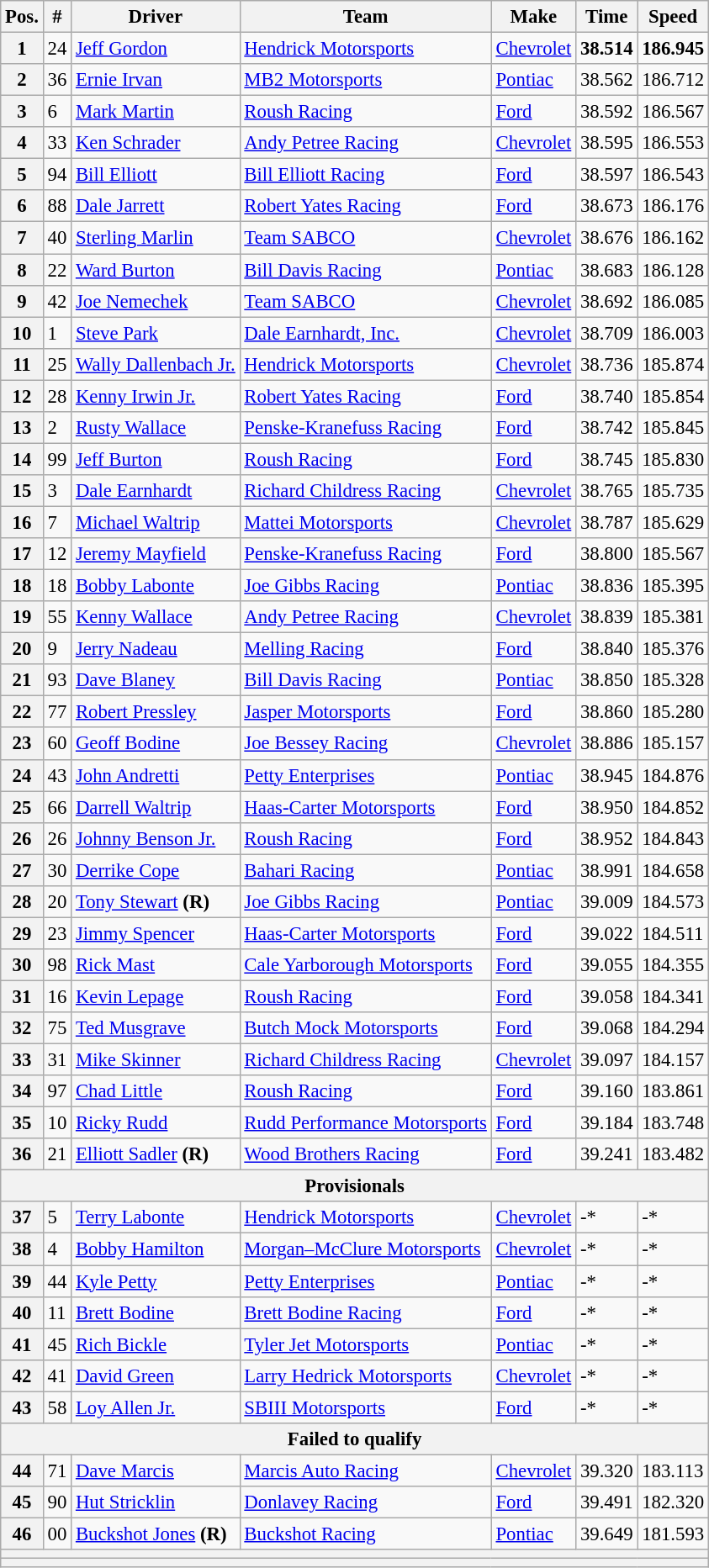<table class="wikitable" style="font-size:95%">
<tr>
<th>Pos.</th>
<th>#</th>
<th>Driver</th>
<th>Team</th>
<th>Make</th>
<th>Time</th>
<th>Speed</th>
</tr>
<tr>
<th>1</th>
<td>24</td>
<td><a href='#'>Jeff Gordon</a></td>
<td><a href='#'>Hendrick Motorsports</a></td>
<td><a href='#'>Chevrolet</a></td>
<td><strong>38.514</strong></td>
<td><strong>186.945</strong></td>
</tr>
<tr>
<th>2</th>
<td>36</td>
<td><a href='#'>Ernie Irvan</a></td>
<td><a href='#'>MB2 Motorsports</a></td>
<td><a href='#'>Pontiac</a></td>
<td>38.562</td>
<td>186.712</td>
</tr>
<tr>
<th>3</th>
<td>6</td>
<td><a href='#'>Mark Martin</a></td>
<td><a href='#'>Roush Racing</a></td>
<td><a href='#'>Ford</a></td>
<td>38.592</td>
<td>186.567</td>
</tr>
<tr>
<th>4</th>
<td>33</td>
<td><a href='#'>Ken Schrader</a></td>
<td><a href='#'>Andy Petree Racing</a></td>
<td><a href='#'>Chevrolet</a></td>
<td>38.595</td>
<td>186.553</td>
</tr>
<tr>
<th>5</th>
<td>94</td>
<td><a href='#'>Bill Elliott</a></td>
<td><a href='#'>Bill Elliott Racing</a></td>
<td><a href='#'>Ford</a></td>
<td>38.597</td>
<td>186.543</td>
</tr>
<tr>
<th>6</th>
<td>88</td>
<td><a href='#'>Dale Jarrett</a></td>
<td><a href='#'>Robert Yates Racing</a></td>
<td><a href='#'>Ford</a></td>
<td>38.673</td>
<td>186.176</td>
</tr>
<tr>
<th>7</th>
<td>40</td>
<td><a href='#'>Sterling Marlin</a></td>
<td><a href='#'>Team SABCO</a></td>
<td><a href='#'>Chevrolet</a></td>
<td>38.676</td>
<td>186.162</td>
</tr>
<tr>
<th>8</th>
<td>22</td>
<td><a href='#'>Ward Burton</a></td>
<td><a href='#'>Bill Davis Racing</a></td>
<td><a href='#'>Pontiac</a></td>
<td>38.683</td>
<td>186.128</td>
</tr>
<tr>
<th>9</th>
<td>42</td>
<td><a href='#'>Joe Nemechek</a></td>
<td><a href='#'>Team SABCO</a></td>
<td><a href='#'>Chevrolet</a></td>
<td>38.692</td>
<td>186.085</td>
</tr>
<tr>
<th>10</th>
<td>1</td>
<td><a href='#'>Steve Park</a></td>
<td><a href='#'>Dale Earnhardt, Inc.</a></td>
<td><a href='#'>Chevrolet</a></td>
<td>38.709</td>
<td>186.003</td>
</tr>
<tr>
<th>11</th>
<td>25</td>
<td><a href='#'>Wally Dallenbach Jr.</a></td>
<td><a href='#'>Hendrick Motorsports</a></td>
<td><a href='#'>Chevrolet</a></td>
<td>38.736</td>
<td>185.874</td>
</tr>
<tr>
<th>12</th>
<td>28</td>
<td><a href='#'>Kenny Irwin Jr.</a></td>
<td><a href='#'>Robert Yates Racing</a></td>
<td><a href='#'>Ford</a></td>
<td>38.740</td>
<td>185.854</td>
</tr>
<tr>
<th>13</th>
<td>2</td>
<td><a href='#'>Rusty Wallace</a></td>
<td><a href='#'>Penske-Kranefuss Racing</a></td>
<td><a href='#'>Ford</a></td>
<td>38.742</td>
<td>185.845</td>
</tr>
<tr>
<th>14</th>
<td>99</td>
<td><a href='#'>Jeff Burton</a></td>
<td><a href='#'>Roush Racing</a></td>
<td><a href='#'>Ford</a></td>
<td>38.745</td>
<td>185.830</td>
</tr>
<tr>
<th>15</th>
<td>3</td>
<td><a href='#'>Dale Earnhardt</a></td>
<td><a href='#'>Richard Childress Racing</a></td>
<td><a href='#'>Chevrolet</a></td>
<td>38.765</td>
<td>185.735</td>
</tr>
<tr>
<th>16</th>
<td>7</td>
<td><a href='#'>Michael Waltrip</a></td>
<td><a href='#'>Mattei Motorsports</a></td>
<td><a href='#'>Chevrolet</a></td>
<td>38.787</td>
<td>185.629</td>
</tr>
<tr>
<th>17</th>
<td>12</td>
<td><a href='#'>Jeremy Mayfield</a></td>
<td><a href='#'>Penske-Kranefuss Racing</a></td>
<td><a href='#'>Ford</a></td>
<td>38.800</td>
<td>185.567</td>
</tr>
<tr>
<th>18</th>
<td>18</td>
<td><a href='#'>Bobby Labonte</a></td>
<td><a href='#'>Joe Gibbs Racing</a></td>
<td><a href='#'>Pontiac</a></td>
<td>38.836</td>
<td>185.395</td>
</tr>
<tr>
<th>19</th>
<td>55</td>
<td><a href='#'>Kenny Wallace</a></td>
<td><a href='#'>Andy Petree Racing</a></td>
<td><a href='#'>Chevrolet</a></td>
<td>38.839</td>
<td>185.381</td>
</tr>
<tr>
<th>20</th>
<td>9</td>
<td><a href='#'>Jerry Nadeau</a></td>
<td><a href='#'>Melling Racing</a></td>
<td><a href='#'>Ford</a></td>
<td>38.840</td>
<td>185.376</td>
</tr>
<tr>
<th>21</th>
<td>93</td>
<td><a href='#'>Dave Blaney</a></td>
<td><a href='#'>Bill Davis Racing</a></td>
<td><a href='#'>Pontiac</a></td>
<td>38.850</td>
<td>185.328</td>
</tr>
<tr>
<th>22</th>
<td>77</td>
<td><a href='#'>Robert Pressley</a></td>
<td><a href='#'>Jasper Motorsports</a></td>
<td><a href='#'>Ford</a></td>
<td>38.860</td>
<td>185.280</td>
</tr>
<tr>
<th>23</th>
<td>60</td>
<td><a href='#'>Geoff Bodine</a></td>
<td><a href='#'>Joe Bessey Racing</a></td>
<td><a href='#'>Chevrolet</a></td>
<td>38.886</td>
<td>185.157</td>
</tr>
<tr>
<th>24</th>
<td>43</td>
<td><a href='#'>John Andretti</a></td>
<td><a href='#'>Petty Enterprises</a></td>
<td><a href='#'>Pontiac</a></td>
<td>38.945</td>
<td>184.876</td>
</tr>
<tr>
<th>25</th>
<td>66</td>
<td><a href='#'>Darrell Waltrip</a></td>
<td><a href='#'>Haas-Carter Motorsports</a></td>
<td><a href='#'>Ford</a></td>
<td>38.950</td>
<td>184.852</td>
</tr>
<tr>
<th>26</th>
<td>26</td>
<td><a href='#'>Johnny Benson Jr.</a></td>
<td><a href='#'>Roush Racing</a></td>
<td><a href='#'>Ford</a></td>
<td>38.952</td>
<td>184.843</td>
</tr>
<tr>
<th>27</th>
<td>30</td>
<td><a href='#'>Derrike Cope</a></td>
<td><a href='#'>Bahari Racing</a></td>
<td><a href='#'>Pontiac</a></td>
<td>38.991</td>
<td>184.658</td>
</tr>
<tr>
<th>28</th>
<td>20</td>
<td><a href='#'>Tony Stewart</a> <strong>(R)</strong></td>
<td><a href='#'>Joe Gibbs Racing</a></td>
<td><a href='#'>Pontiac</a></td>
<td>39.009</td>
<td>184.573</td>
</tr>
<tr>
<th>29</th>
<td>23</td>
<td><a href='#'>Jimmy Spencer</a></td>
<td><a href='#'>Haas-Carter Motorsports</a></td>
<td><a href='#'>Ford</a></td>
<td>39.022</td>
<td>184.511</td>
</tr>
<tr>
<th>30</th>
<td>98</td>
<td><a href='#'>Rick Mast</a></td>
<td><a href='#'>Cale Yarborough Motorsports</a></td>
<td><a href='#'>Ford</a></td>
<td>39.055</td>
<td>184.355</td>
</tr>
<tr>
<th>31</th>
<td>16</td>
<td><a href='#'>Kevin Lepage</a></td>
<td><a href='#'>Roush Racing</a></td>
<td><a href='#'>Ford</a></td>
<td>39.058</td>
<td>184.341</td>
</tr>
<tr>
<th>32</th>
<td>75</td>
<td><a href='#'>Ted Musgrave</a></td>
<td><a href='#'>Butch Mock Motorsports</a></td>
<td><a href='#'>Ford</a></td>
<td>39.068</td>
<td>184.294</td>
</tr>
<tr>
<th>33</th>
<td>31</td>
<td><a href='#'>Mike Skinner</a></td>
<td><a href='#'>Richard Childress Racing</a></td>
<td><a href='#'>Chevrolet</a></td>
<td>39.097</td>
<td>184.157</td>
</tr>
<tr>
<th>34</th>
<td>97</td>
<td><a href='#'>Chad Little</a></td>
<td><a href='#'>Roush Racing</a></td>
<td><a href='#'>Ford</a></td>
<td>39.160</td>
<td>183.861</td>
</tr>
<tr>
<th>35</th>
<td>10</td>
<td><a href='#'>Ricky Rudd</a></td>
<td><a href='#'>Rudd Performance Motorsports</a></td>
<td><a href='#'>Ford</a></td>
<td>39.184</td>
<td>183.748</td>
</tr>
<tr>
<th>36</th>
<td>21</td>
<td><a href='#'>Elliott Sadler</a> <strong>(R)</strong></td>
<td><a href='#'>Wood Brothers Racing</a></td>
<td><a href='#'>Ford</a></td>
<td>39.241</td>
<td>183.482</td>
</tr>
<tr>
<th colspan="7">Provisionals</th>
</tr>
<tr>
<th>37</th>
<td>5</td>
<td><a href='#'>Terry Labonte</a></td>
<td><a href='#'>Hendrick Motorsports</a></td>
<td><a href='#'>Chevrolet</a></td>
<td>-*</td>
<td>-*</td>
</tr>
<tr>
<th>38</th>
<td>4</td>
<td><a href='#'>Bobby Hamilton</a></td>
<td><a href='#'>Morgan–McClure Motorsports</a></td>
<td><a href='#'>Chevrolet</a></td>
<td>-*</td>
<td>-*</td>
</tr>
<tr>
<th>39</th>
<td>44</td>
<td><a href='#'>Kyle Petty</a></td>
<td><a href='#'>Petty Enterprises</a></td>
<td><a href='#'>Pontiac</a></td>
<td>-*</td>
<td>-*</td>
</tr>
<tr>
<th>40</th>
<td>11</td>
<td><a href='#'>Brett Bodine</a></td>
<td><a href='#'>Brett Bodine Racing</a></td>
<td><a href='#'>Ford</a></td>
<td>-*</td>
<td>-*</td>
</tr>
<tr>
<th>41</th>
<td>45</td>
<td><a href='#'>Rich Bickle</a></td>
<td><a href='#'>Tyler Jet Motorsports</a></td>
<td><a href='#'>Pontiac</a></td>
<td>-*</td>
<td>-*</td>
</tr>
<tr>
<th>42</th>
<td>41</td>
<td><a href='#'>David Green</a></td>
<td><a href='#'>Larry Hedrick Motorsports</a></td>
<td><a href='#'>Chevrolet</a></td>
<td>-*</td>
<td>-*</td>
</tr>
<tr>
<th>43</th>
<td>58</td>
<td><a href='#'>Loy Allen Jr.</a></td>
<td><a href='#'>SBIII Motorsports</a></td>
<td><a href='#'>Ford</a></td>
<td>-*</td>
<td>-*</td>
</tr>
<tr>
<th colspan="7">Failed to qualify</th>
</tr>
<tr>
<th>44</th>
<td>71</td>
<td><a href='#'>Dave Marcis</a></td>
<td><a href='#'>Marcis Auto Racing</a></td>
<td><a href='#'>Chevrolet</a></td>
<td>39.320</td>
<td>183.113</td>
</tr>
<tr>
<th>45</th>
<td>90</td>
<td><a href='#'>Hut Stricklin</a></td>
<td><a href='#'>Donlavey Racing</a></td>
<td><a href='#'>Ford</a></td>
<td>39.491</td>
<td>182.320</td>
</tr>
<tr>
<th>46</th>
<td>00</td>
<td><a href='#'>Buckshot Jones</a> <strong>(R)</strong></td>
<td><a href='#'>Buckshot Racing</a></td>
<td><a href='#'>Pontiac</a></td>
<td>39.649</td>
<td>181.593</td>
</tr>
<tr>
<th colspan="7"></th>
</tr>
<tr>
<th colspan="7"></th>
</tr>
</table>
